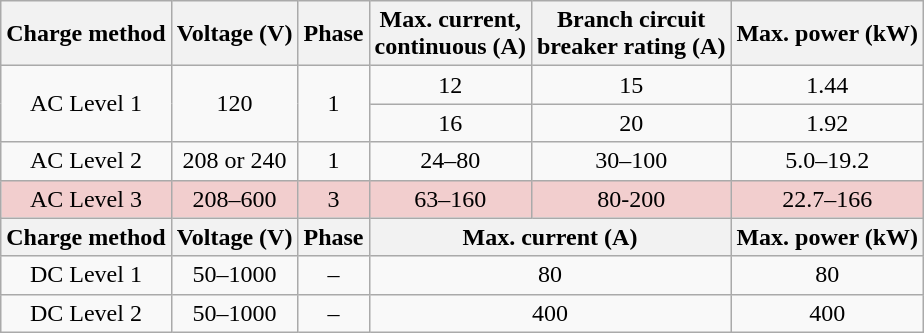<table class="wikitable" style="text-align:center;">
<tr>
<th>Charge method</th>
<th>Voltage (V)</th>
<th>Phase</th>
<th>Max. current,<br> continuous (A)</th>
<th>Branch circuit <br>breaker rating (A)</th>
<th>Max. power (kW)</th>
</tr>
<tr>
<td rowspan="2">AC Level 1</td>
<td rowspan="2">120</td>
<td rowspan="2">1</td>
<td>12</td>
<td>15</td>
<td>1.44</td>
</tr>
<tr>
<td>16</td>
<td>20</td>
<td>1.92</td>
</tr>
<tr>
<td>AC Level 2</td>
<td>208 or 240</td>
<td>1</td>
<td>24–80</td>
<td>30–100</td>
<td>5.0–19.2</td>
</tr>
<tr bgcolor="#F2CECE">
<td>AC Level 3</td>
<td>208–600</td>
<td>3</td>
<td>63–160</td>
<td>80-200</td>
<td>22.7–166</td>
</tr>
<tr>
<th>Charge method</th>
<th>Voltage (V)</th>
<th>Phase</th>
<th colspan="2">Max. current (A)</th>
<th>Max. power (kW)</th>
</tr>
<tr>
<td>DC Level 1</td>
<td>50–1000</td>
<td>–</td>
<td colspan="2">80</td>
<td>80</td>
</tr>
<tr>
<td>DC Level 2</td>
<td>50–1000</td>
<td>–</td>
<td colspan="2">400</td>
<td>400</td>
</tr>
</table>
